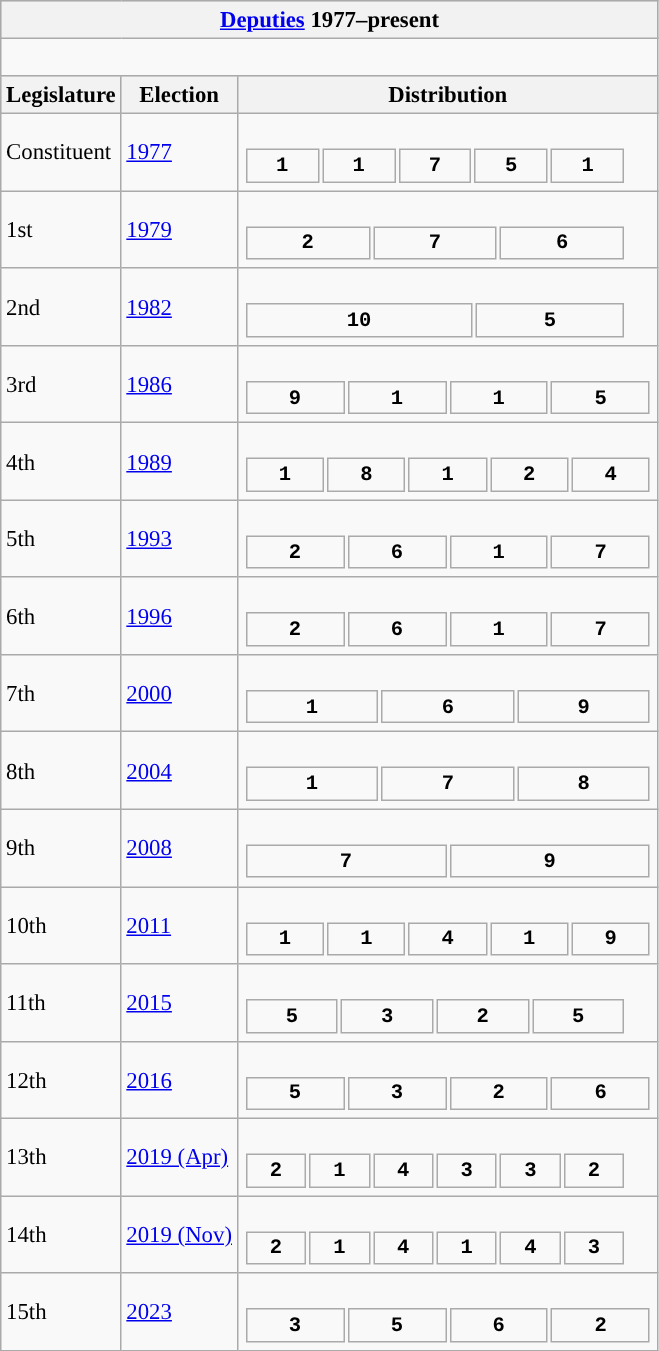<table class="wikitable" style="font-size:95%;">
<tr bgcolor="#CCCCCC">
<th colspan="3"><a href='#'>Deputies</a> 1977–present</th>
</tr>
<tr>
<td colspan="3"><br>




















</td>
</tr>
<tr bgcolor="#CCCCCC">
<th>Legislature</th>
<th>Election</th>
<th>Distribution</th>
</tr>
<tr>
<td>Constituent</td>
<td><a href='#'>1977</a></td>
<td><br><table style="width:18.75em; font-size:90%; text-align:center; font-family:Courier New;">
<tr style="font-weight:bold">
<td style="background:">1</td>
<td style="background:">1</td>
<td style="background:">7</td>
<td style="background:">5</td>
<td style="background:">1</td>
</tr>
</table>
</td>
</tr>
<tr>
<td>1st</td>
<td><a href='#'>1979</a></td>
<td><br><table style="width:18.75em; font-size:90%; text-align:center; font-family:Courier New;">
<tr style="font-weight:bold">
<td style="background:">2</td>
<td style="background:">7</td>
<td style="background:">6</td>
</tr>
</table>
</td>
</tr>
<tr>
<td>2nd</td>
<td><a href='#'>1982</a></td>
<td><br><table style="width:18.75em; font-size:90%; text-align:center; font-family:Courier New;">
<tr style="font-weight:bold">
<td style="background:">10</td>
<td style="background:">5</td>
</tr>
</table>
</td>
</tr>
<tr>
<td>3rd</td>
<td><a href='#'>1986</a></td>
<td><br><table style="width:20em; font-size:90%; text-align:center; font-family:Courier New;">
<tr style="font-weight:bold">
<td style="background:">9</td>
<td style="background:">1</td>
<td style="background:">1</td>
<td style="background:">5</td>
</tr>
</table>
</td>
</tr>
<tr>
<td>4th</td>
<td><a href='#'>1989</a></td>
<td><br><table style="width:20em; font-size:90%; text-align:center; font-family:Courier New;">
<tr style="font-weight:bold">
<td style="background:">1</td>
<td style="background:">8</td>
<td style="background:">1</td>
<td style="background:">2</td>
<td style="background:">4</td>
</tr>
</table>
</td>
</tr>
<tr>
<td>5th</td>
<td><a href='#'>1993</a></td>
<td><br><table style="width:20em; font-size:90%; text-align:center; font-family:Courier New;">
<tr style="font-weight:bold">
<td style="background:">2</td>
<td style="background:">6</td>
<td style="background:">1</td>
<td style="background:">7</td>
</tr>
</table>
</td>
</tr>
<tr>
<td>6th</td>
<td><a href='#'>1996</a></td>
<td><br><table style="width:20em; font-size:90%; text-align:center; font-family:Courier New;">
<tr style="font-weight:bold">
<td style="background:">2</td>
<td style="background:">6</td>
<td style="background:">1</td>
<td style="background:">7</td>
</tr>
</table>
</td>
</tr>
<tr>
<td>7th</td>
<td><a href='#'>2000</a></td>
<td><br><table style="width:20em; font-size:90%; text-align:center; font-family:Courier New;">
<tr style="font-weight:bold">
<td style="background:">1</td>
<td style="background:">6</td>
<td style="background:">9</td>
</tr>
</table>
</td>
</tr>
<tr>
<td>8th</td>
<td><a href='#'>2004</a></td>
<td><br><table style="width:20em; font-size:90%; text-align:center; font-family:Courier New;">
<tr style="font-weight:bold">
<td style="background:">1</td>
<td style="background:">7</td>
<td style="background:">8</td>
</tr>
</table>
</td>
</tr>
<tr>
<td>9th</td>
<td><a href='#'>2008</a></td>
<td><br><table style="width:20em; font-size:90%; text-align:center; font-family:Courier New;">
<tr style="font-weight:bold">
<td style="background:">7</td>
<td style="background:">9</td>
</tr>
</table>
</td>
</tr>
<tr>
<td>10th</td>
<td><a href='#'>2011</a></td>
<td><br><table style="width:20em; font-size:90%; text-align:center; font-family:Courier New;">
<tr style="font-weight:bold">
<td style="background:">1</td>
<td style="background:">1</td>
<td style="background:">4</td>
<td style="background:">1</td>
<td style="background:">9</td>
</tr>
</table>
</td>
</tr>
<tr>
<td>11th</td>
<td><a href='#'>2015</a></td>
<td><br><table style="width:18.75em; font-size:90%; text-align:center; font-family:Courier New;">
<tr style="font-weight:bold">
<td style="background:">5</td>
<td style="background:">3</td>
<td style="background:">2</td>
<td style="background:">5</td>
</tr>
</table>
</td>
</tr>
<tr>
<td>12th</td>
<td><a href='#'>2016</a></td>
<td><br><table style="width:20em; font-size:90%; text-align:center; font-family:Courier New;">
<tr style="font-weight:bold">
<td style="background:">5</td>
<td style="background:">3</td>
<td style="background:">2</td>
<td style="background:">6</td>
</tr>
</table>
</td>
</tr>
<tr>
<td>13th</td>
<td><a href='#'>2019 (Apr)</a></td>
<td><br><table style="width:18.75em; font-size:90%; text-align:center; font-family:Courier New;">
<tr style="font-weight:bold">
<td style="background:">2</td>
<td style="background:">1</td>
<td style="background:">4</td>
<td style="background:">3</td>
<td style="background:">3</td>
<td style="background:">2</td>
</tr>
</table>
</td>
</tr>
<tr>
<td>14th</td>
<td><a href='#'>2019 (Nov)</a></td>
<td><br><table style="width:18.75em; font-size:90%; text-align:center; font-family:Courier New;">
<tr style="font-weight:bold">
<td style="background:">2</td>
<td style="background:">1</td>
<td style="background:">4</td>
<td style="background:">1</td>
<td style="background:">4</td>
<td style="background:">3</td>
</tr>
</table>
</td>
</tr>
<tr>
<td>15th</td>
<td><a href='#'>2023</a></td>
<td><br><table style="width:20em; font-size:90%; text-align:center; font-family:Courier New;">
<tr style="font-weight:bold">
<td style="background:">3</td>
<td style="background:">5</td>
<td style="background:">6</td>
<td style="background:">2</td>
</tr>
</table>
</td>
</tr>
</table>
